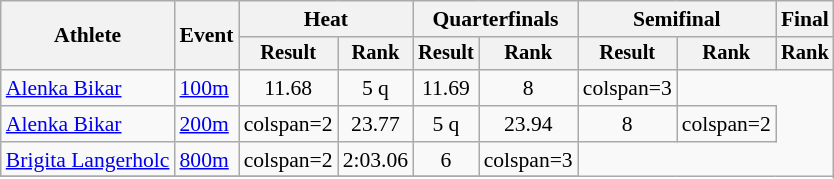<table class="wikitable" style="font-size:90%">
<tr>
<th rowspan="2">Athlete</th>
<th rowspan="2">Event</th>
<th colspan="2">Heat</th>
<th colspan="2">Quarterfinals</th>
<th colspan="2">Semifinal</th>
<th colspan="2">Final</th>
</tr>
<tr style="font-size:95%">
<th>Result</th>
<th>Rank</th>
<th>Result</th>
<th>Rank</th>
<th>Result</th>
<th>Rank</th>
<th>Rank</th>
</tr>
<tr style=text-align:center>
<td style=text-align:left><a href='#'>Alenka Bikar</a></td>
<td style=text-align:left><a href='#'>100m</a></td>
<td>11.68</td>
<td>5 q</td>
<td>11.69</td>
<td>8</td>
<td>colspan=3 </td>
</tr>
<tr style=text-align:center>
<td style=text-align:left><a href='#'>Alenka Bikar</a></td>
<td style=text-align:left><a href='#'>200m</a></td>
<td>colspan=2 </td>
<td>23.77</td>
<td>5 q</td>
<td>23.94</td>
<td>8</td>
<td>colspan=2 </td>
</tr>
<tr style=text-align:center>
<td style=text-align:left><a href='#'>Brigita Langerholc</a></td>
<td style=text-align:left><a href='#'>800m</a></td>
<td>colspan=2 </td>
<td>2:03.06</td>
<td>6</td>
<td>colspan=3 </td>
</tr>
<tr style=text-align:center>
</tr>
</table>
